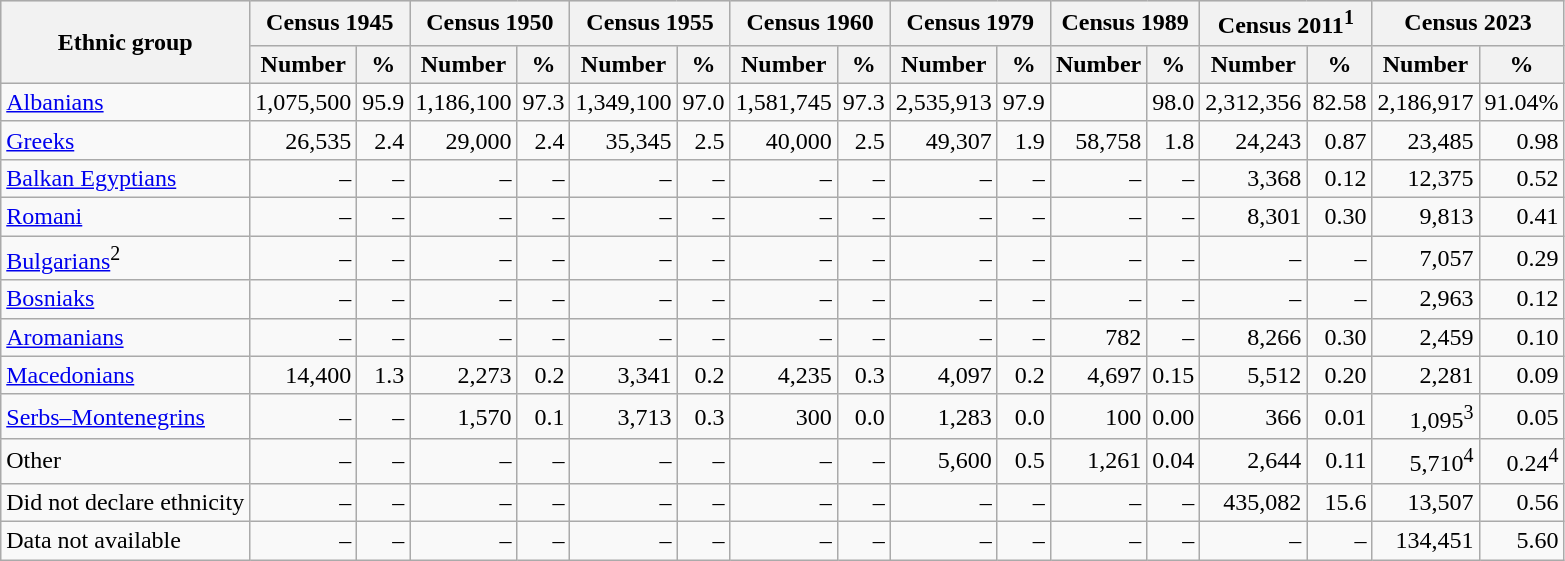<table class="wikitable sortable" style="text-align: right;">
<tr bgcolor="#e0e0e0">
<th rowspan="2">Ethnic group</th>
<th colspan="2">Census 1945</th>
<th colspan="2">Census 1950</th>
<th colspan="2">Census 1955</th>
<th colspan="2">Census 1960</th>
<th colspan="2">Census 1979</th>
<th colspan="2">Census 1989</th>
<th colspan="2">Census 2011<sup>1</sup></th>
<th colspan="2">Census 2023</th>
</tr>
<tr bgcolor="#e0e0e0">
<th>Number</th>
<th>%</th>
<th>Number</th>
<th>%</th>
<th>Number</th>
<th>%</th>
<th>Number</th>
<th>%</th>
<th>Number</th>
<th>%</th>
<th>Number</th>
<th>%</th>
<th>Number</th>
<th>%</th>
<th>Number</th>
<th>%</th>
</tr>
<tr>
<td align="left"><a href='#'>Albanians</a></td>
<td>1,075,500</td>
<td>95.9</td>
<td>1,186,100</td>
<td>97.3</td>
<td>1,349,100</td>
<td>97.0</td>
<td>1,581,745</td>
<td>97.3</td>
<td>2,535,913</td>
<td>97.9</td>
<td></td>
<td>98.0</td>
<td>2,312,356</td>
<td>82.58</td>
<td>2,186,917</td>
<td>91.04%</td>
</tr>
<tr>
<td align="left"><a href='#'>Greeks</a></td>
<td>26,535</td>
<td>2.4</td>
<td>29,000</td>
<td>2.4</td>
<td>35,345</td>
<td>2.5</td>
<td>40,000</td>
<td>2.5</td>
<td>49,307</td>
<td>1.9</td>
<td>58,758</td>
<td>1.8</td>
<td>24,243</td>
<td>0.87</td>
<td>23,485</td>
<td>0.98</td>
</tr>
<tr>
<td align="left"><a href='#'>Balkan Egyptians</a></td>
<td>–</td>
<td>–</td>
<td>–</td>
<td>–</td>
<td>–</td>
<td>–</td>
<td>–</td>
<td>–</td>
<td>–</td>
<td>–</td>
<td>–</td>
<td>–</td>
<td>3,368</td>
<td>0.12</td>
<td>12,375</td>
<td>0.52</td>
</tr>
<tr>
<td align="left"><a href='#'>Romani</a></td>
<td>–</td>
<td>–</td>
<td>–</td>
<td>–</td>
<td>–</td>
<td>–</td>
<td>–</td>
<td>–</td>
<td>–</td>
<td>–</td>
<td>–</td>
<td>–</td>
<td>8,301</td>
<td>0.30</td>
<td>9,813</td>
<td>0.41</td>
</tr>
<tr>
<td align="left"><a href='#'>Bulgarians</a><sup>2</sup></td>
<td>–</td>
<td>–</td>
<td>–</td>
<td>–</td>
<td>–</td>
<td>–</td>
<td>–</td>
<td>–</td>
<td>–</td>
<td>–</td>
<td>–</td>
<td>–</td>
<td>–</td>
<td>–</td>
<td>7,057</td>
<td>0.29</td>
</tr>
<tr>
<td align="left"><a href='#'>Bosniaks</a></td>
<td>–</td>
<td>–</td>
<td>–</td>
<td>–</td>
<td>–</td>
<td>–</td>
<td>–</td>
<td>–</td>
<td>–</td>
<td>–</td>
<td>–</td>
<td>–</td>
<td>–</td>
<td>–</td>
<td>2,963</td>
<td>0.12</td>
</tr>
<tr>
<td align="left"><a href='#'>Aromanians</a></td>
<td>–</td>
<td>–</td>
<td>–</td>
<td>–</td>
<td>–</td>
<td>–</td>
<td>–</td>
<td>–</td>
<td>–</td>
<td>–</td>
<td>782</td>
<td>–</td>
<td>8,266</td>
<td>0.30</td>
<td>2,459</td>
<td>0.10</td>
</tr>
<tr>
<td align="left"><a href='#'>Macedonians</a></td>
<td>14,400</td>
<td>1.3</td>
<td>2,273</td>
<td>0.2</td>
<td>3,341</td>
<td>0.2</td>
<td>4,235</td>
<td>0.3</td>
<td>4,097</td>
<td>0.2</td>
<td>4,697</td>
<td>0.15</td>
<td>5,512</td>
<td>0.20</td>
<td>2,281</td>
<td>0.09</td>
</tr>
<tr>
<td align="left"><a href='#'>Serbs–Montenegrins</a></td>
<td>–</td>
<td>–</td>
<td>1,570</td>
<td>0.1</td>
<td>3,713</td>
<td>0.3</td>
<td>300</td>
<td>0.0</td>
<td>1,283</td>
<td>0.0</td>
<td>100</td>
<td>0.00</td>
<td>366</td>
<td>0.01</td>
<td>1,095<sup>3</sup></td>
<td>0.05</td>
</tr>
<tr>
<td align="left">Other</td>
<td>–</td>
<td>–</td>
<td>–</td>
<td>–</td>
<td>–</td>
<td>–</td>
<td>–</td>
<td>–</td>
<td>5,600</td>
<td>0.5</td>
<td>1,261</td>
<td>0.04</td>
<td>2,644</td>
<td>0.11</td>
<td>5,710<sup>4</sup></td>
<td>0.24<sup>4</sup></td>
</tr>
<tr>
<td align="left">Did not declare ethnicity</td>
<td>–</td>
<td>–</td>
<td>–</td>
<td>–</td>
<td>–</td>
<td>–</td>
<td>–</td>
<td>–</td>
<td>–</td>
<td>–</td>
<td>–</td>
<td>–</td>
<td>435,082</td>
<td>15.6</td>
<td>13,507</td>
<td>0.56</td>
</tr>
<tr>
<td align="left">Data not available</td>
<td>–</td>
<td>–</td>
<td>–</td>
<td>–</td>
<td>–</td>
<td>–</td>
<td>–</td>
<td>–</td>
<td>–</td>
<td>–</td>
<td>–</td>
<td>–</td>
<td>–</td>
<td>–</td>
<td>134,451</td>
<td>5.60</td>
</tr>
</table>
